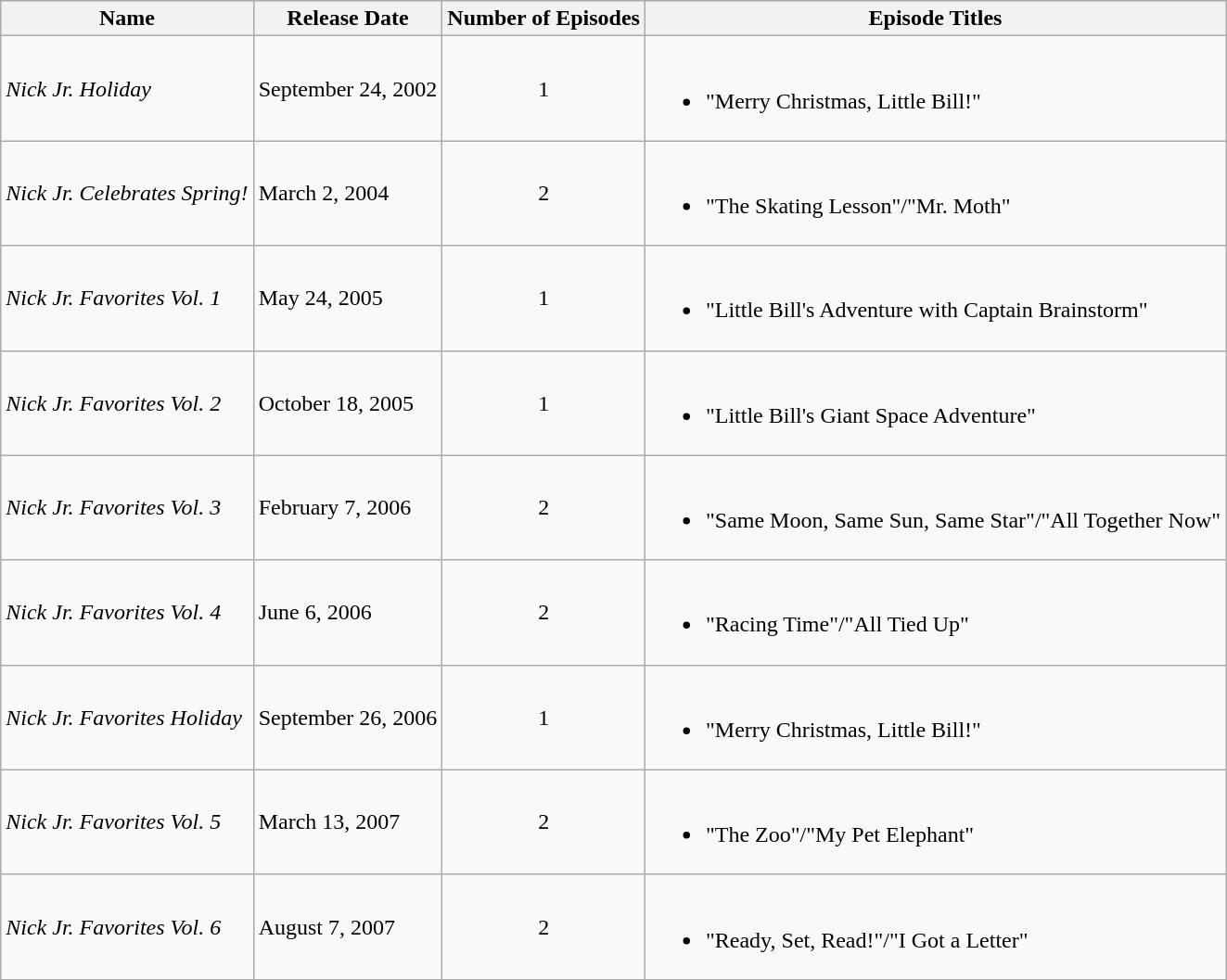<table class="wikitable">
<tr>
<th>Name</th>
<th>Release Date</th>
<th>Number of Episodes</th>
<th>Episode Titles</th>
</tr>
<tr>
<td><em>Nick Jr. Holiday</em></td>
<td>September 24, 2002</td>
<td align="center">1</td>
<td><br><ul><li>"Merry Christmas, Little Bill!"</li></ul></td>
</tr>
<tr>
<td><em>Nick Jr. Celebrates Spring!</em></td>
<td>March 2, 2004</td>
<td align="center">2</td>
<td><br><ul><li>"The Skating Lesson"/"Mr. Moth"</li></ul></td>
</tr>
<tr>
<td><em>Nick Jr. Favorites Vol. 1</em></td>
<td>May 24, 2005</td>
<td align="center">1</td>
<td><br><ul><li>"Little Bill's Adventure with Captain Brainstorm"</li></ul></td>
</tr>
<tr>
<td><em>Nick Jr. Favorites Vol. 2</em></td>
<td>October 18, 2005</td>
<td align="center">1</td>
<td><br><ul><li>"Little Bill's Giant Space Adventure"</li></ul></td>
</tr>
<tr>
<td><em>Nick Jr. Favorites Vol. 3</em></td>
<td>February 7, 2006</td>
<td align="center">2</td>
<td><br><ul><li>"Same Moon, Same Sun, Same Star"/"All Together Now"</li></ul></td>
</tr>
<tr>
<td><em>Nick Jr. Favorites Vol. 4</em></td>
<td>June 6, 2006</td>
<td align="center">2</td>
<td><br><ul><li>"Racing Time"/"All Tied Up"</li></ul></td>
</tr>
<tr>
<td><em>Nick Jr. Favorites Holiday</em></td>
<td>September 26, 2006</td>
<td align="center">1</td>
<td><br><ul><li>"Merry Christmas, Little Bill!"</li></ul></td>
</tr>
<tr>
<td><em>Nick Jr. Favorites Vol. 5</em></td>
<td>March 13, 2007</td>
<td align="center">2</td>
<td><br><ul><li>"The Zoo"/"My Pet Elephant"</li></ul></td>
</tr>
<tr>
<td><em>Nick Jr. Favorites Vol. 6</em></td>
<td>August 7, 2007</td>
<td align="center">2</td>
<td><br><ul><li>"Ready, Set, Read!"/"I Got a Letter"</li></ul></td>
</tr>
</table>
